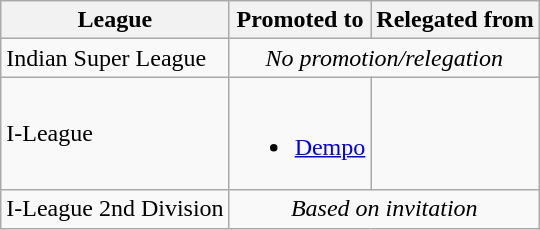<table class="wikitable">
<tr>
<th>League</th>
<th>Promoted to</th>
<th>Relegated from</th>
</tr>
<tr>
<td>Indian Super League</td>
<td colspan="2" align=center><em>No promotion/relegation</em></td>
</tr>
<tr>
<td>I-League</td>
<td><br><ul><li><a href='#'>Dempo</a></li></ul></td>
<td></td>
</tr>
<tr>
<td>I-League 2nd Division</td>
<td colspan="2" align=center><em>Based on invitation</em></td>
</tr>
</table>
